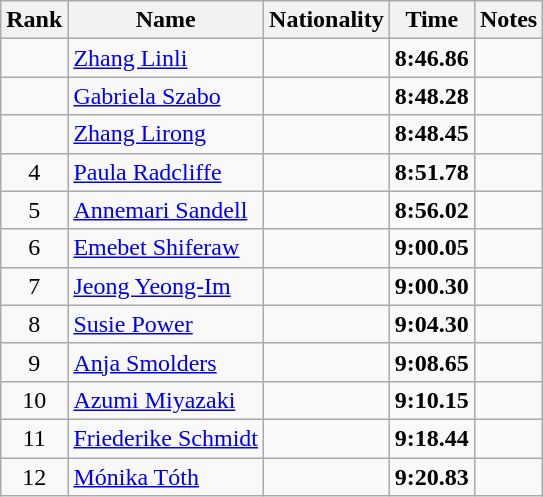<table class="wikitable sortable" style="text-align:center">
<tr>
<th>Rank</th>
<th>Name</th>
<th>Nationality</th>
<th>Time</th>
<th>Notes</th>
</tr>
<tr>
<td></td>
<td align=left><a href='#'>Zhang Linli</a></td>
<td align=left></td>
<td><strong>8:46.86</strong></td>
<td></td>
</tr>
<tr>
<td></td>
<td align=left><a href='#'>Gabriela Szabo</a></td>
<td align=left></td>
<td><strong>8:48.28</strong></td>
<td></td>
</tr>
<tr>
<td></td>
<td align=left><a href='#'>Zhang Lirong</a></td>
<td align=left></td>
<td><strong>8:48.45</strong></td>
<td></td>
</tr>
<tr>
<td>4</td>
<td align=left><a href='#'>Paula Radcliffe</a></td>
<td align=left></td>
<td><strong>8:51.78</strong></td>
<td></td>
</tr>
<tr>
<td>5</td>
<td align=left><a href='#'>Annemari Sandell</a></td>
<td align=left></td>
<td><strong>8:56.02</strong></td>
<td></td>
</tr>
<tr>
<td>6</td>
<td align=left><a href='#'>Emebet Shiferaw</a></td>
<td align=left></td>
<td><strong>9:00.05</strong></td>
<td></td>
</tr>
<tr>
<td>7</td>
<td align=left><a href='#'>Jeong Yeong-Im</a></td>
<td align=left></td>
<td><strong>9:00.30</strong></td>
<td></td>
</tr>
<tr>
<td>8</td>
<td align=left><a href='#'>Susie Power</a></td>
<td align=left></td>
<td><strong>9:04.30</strong></td>
<td></td>
</tr>
<tr>
<td>9</td>
<td align=left><a href='#'>Anja Smolders</a></td>
<td align=left></td>
<td><strong>9:08.65</strong></td>
<td></td>
</tr>
<tr>
<td>10</td>
<td align=left><a href='#'>Azumi Miyazaki</a></td>
<td align=left></td>
<td><strong>9:10.15</strong></td>
<td></td>
</tr>
<tr>
<td>11</td>
<td align=left><a href='#'>Friederike Schmidt</a></td>
<td align=left></td>
<td><strong>9:18.44</strong></td>
<td></td>
</tr>
<tr>
<td>12</td>
<td align=left><a href='#'>Mónika Tóth</a></td>
<td align=left></td>
<td><strong>9:20.83</strong></td>
<td></td>
</tr>
</table>
